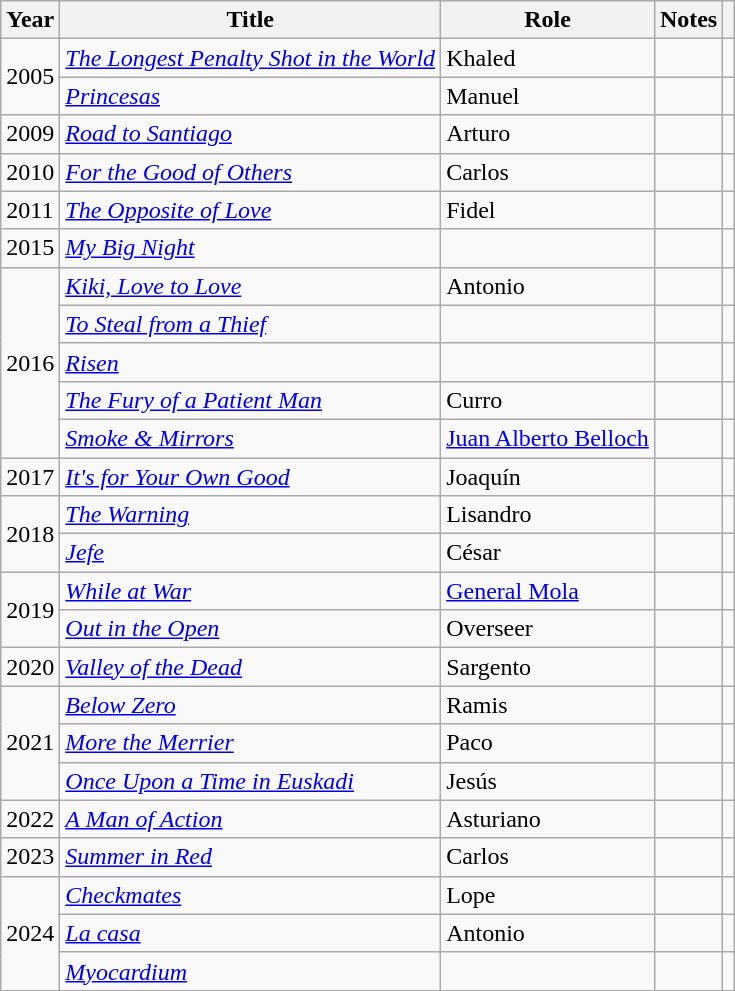<table class="wikitable sortable">
<tr>
<th>Year</th>
<th>Title</th>
<th>Role</th>
<th>Notes</th>
<th class="unsortable"></th>
</tr>
<tr>
<td rowspan = "2">2005</td>
<td><em><a href='#'>The Longest Penalty Shot in the World</a></em></td>
<td>Khaled</td>
<td></td>
<td></td>
</tr>
<tr>
<td><em><a href='#'>Princesas</a></em></td>
<td>Manuel</td>
<td></td>
<td></td>
</tr>
<tr>
<td>2009</td>
<td><em><a href='#'>Road to Santiago</a></em></td>
<td>Arturo</td>
<td></td>
<td></td>
</tr>
<tr>
<td>2010</td>
<td><em><a href='#'>For the Good of Others</a></em></td>
<td>Carlos</td>
<td></td>
<td></td>
</tr>
<tr>
<td>2011</td>
<td><em><a href='#'>The Opposite of Love</a></em></td>
<td>Fidel</td>
<td></td>
<td></td>
</tr>
<tr>
<td>2015</td>
<td><em><a href='#'>My Big Night</a></em></td>
<td></td>
<td></td>
<td></td>
</tr>
<tr>
<td rowspan="5">2016</td>
<td><em><a href='#'>Kiki, Love to Love</a></em></td>
<td>Antonio</td>
<td></td>
<td></td>
</tr>
<tr>
<td><em><a href='#'>To Steal from a Thief</a></em></td>
<td></td>
<td></td>
<td></td>
</tr>
<tr>
<td><em><a href='#'>Risen</a></em></td>
<td></td>
<td></td>
<td></td>
</tr>
<tr>
<td><em><a href='#'>The Fury of a Patient Man</a></em></td>
<td>Curro</td>
<td></td>
<td></td>
</tr>
<tr>
<td><em><a href='#'>Smoke & Mirrors</a></em></td>
<td><a href='#'>Juan Alberto Belloch</a></td>
<td></td>
<td></td>
</tr>
<tr>
<td>2017</td>
<td><em><a href='#'>It's for Your Own Good</a></em></td>
<td>Joaquín</td>
<td></td>
<td></td>
</tr>
<tr>
<td rowspan = "2">2018</td>
<td><em><a href='#'>The Warning</a></em></td>
<td>Lisandro</td>
<td></td>
<td></td>
</tr>
<tr>
<td><em><a href='#'>Jefe</a></em></td>
<td>César</td>
<td></td>
<td></td>
</tr>
<tr>
<td rowspan = "2">2019</td>
<td><em><a href='#'>While at War</a></em></td>
<td><a href='#'>General Mola</a></td>
<td></td>
<td></td>
</tr>
<tr>
<td><em><a href='#'>Out in the Open</a></em></td>
<td>Overseer</td>
<td></td>
<td></td>
</tr>
<tr>
<td>2020</td>
<td><em><a href='#'>Valley of the Dead</a></em></td>
<td>Sargento</td>
<td></td>
<td></td>
</tr>
<tr>
<td rowspan = "3">2021</td>
<td><em><a href='#'>Below Zero</a></em></td>
<td>Ramis</td>
<td></td>
<td></td>
</tr>
<tr>
<td><em><a href='#'>More the Merrier</a></em></td>
<td>Paco</td>
<td></td>
<td></td>
</tr>
<tr>
<td><em><a href='#'>Once Upon a Time in Euskadi</a></em></td>
<td>Jesús</td>
<td></td>
<td></td>
</tr>
<tr>
<td>2022</td>
<td><em><a href='#'>A Man of Action</a></em></td>
<td>Asturiano</td>
<td></td>
<td></td>
</tr>
<tr>
<td>2023</td>
<td><em><a href='#'>Summer in Red</a></em></td>
<td>Carlos</td>
<td></td>
<td></td>
</tr>
<tr>
<td rowspan = "3">2024</td>
<td><em><a href='#'>Checkmates</a></em></td>
<td>Lope</td>
<td></td>
<td></td>
</tr>
<tr>
<td><em><a href='#'>La casa</a></em></td>
<td>Antonio</td>
<td></td>
<td></td>
</tr>
<tr>
<td><em><a href='#'>Myocardium</a></em></td>
<td></td>
<td></td>
<td></td>
</tr>
</table>
